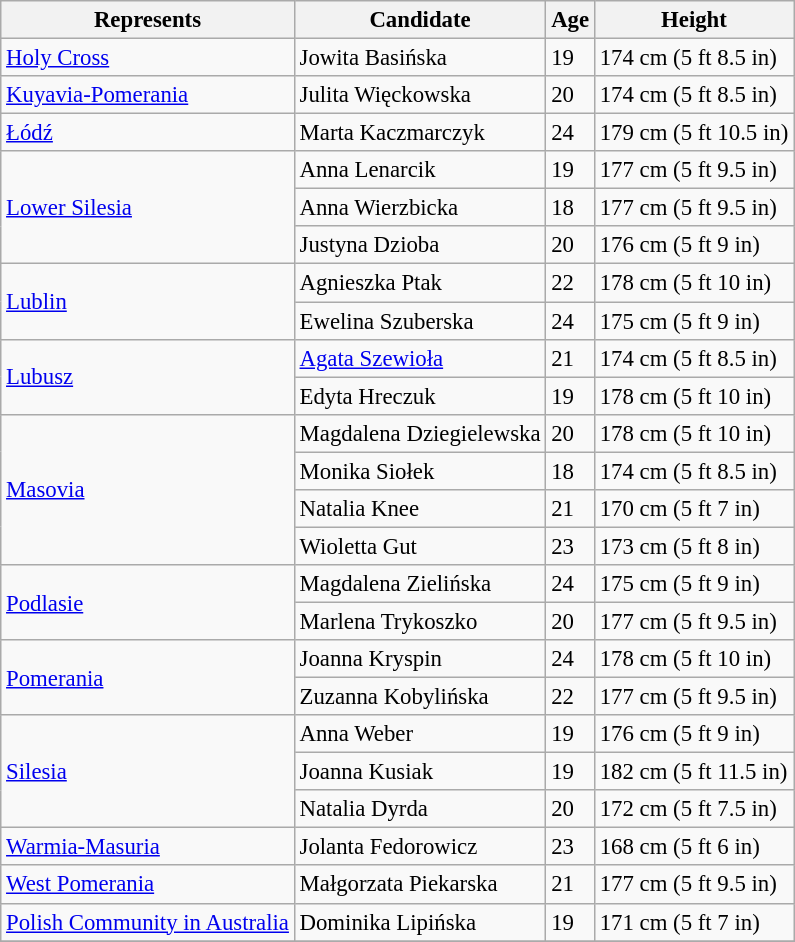<table class="wikitable sortable" style="font-size: 95%;">
<tr>
<th>Represents</th>
<th>Candidate</th>
<th>Age</th>
<th>Height</th>
</tr>
<tr>
<td><a href='#'>Holy Cross</a></td>
<td>Jowita Basińska</td>
<td>19</td>
<td>174 cm (5 ft 8.5 in)</td>
</tr>
<tr>
<td><a href='#'>Kuyavia-Pomerania</a></td>
<td>Julita Więckowska</td>
<td>20</td>
<td>174 cm (5 ft 8.5 in)</td>
</tr>
<tr>
<td><a href='#'>Łódź</a></td>
<td>Marta Kaczmarczyk</td>
<td>24</td>
<td>179 cm (5 ft 10.5 in)</td>
</tr>
<tr>
<td rowspan="3"><a href='#'>Lower Silesia</a></td>
<td>Anna Lenarcik</td>
<td>19</td>
<td>177 cm (5 ft 9.5 in)</td>
</tr>
<tr>
<td>Anna Wierzbicka</td>
<td>18</td>
<td>177 cm (5 ft 9.5 in)</td>
</tr>
<tr>
<td>Justyna Dzioba</td>
<td>20</td>
<td>176 cm (5 ft 9 in)</td>
</tr>
<tr>
<td rowspan="2"><a href='#'>Lublin</a></td>
<td>Agnieszka Ptak</td>
<td>22</td>
<td>178 cm (5 ft 10 in)</td>
</tr>
<tr>
<td>Ewelina Szuberska</td>
<td>24</td>
<td>175 cm (5 ft 9 in)</td>
</tr>
<tr>
<td rowspan="2"><a href='#'>Lubusz</a></td>
<td><a href='#'>Agata Szewioła</a></td>
<td>21</td>
<td>174 cm (5 ft 8.5 in)</td>
</tr>
<tr>
<td>Edyta Hreczuk</td>
<td>19</td>
<td>178 cm (5 ft 10 in)</td>
</tr>
<tr>
<td rowspan="4"><a href='#'>Masovia</a></td>
<td>Magdalena Dziegielewska</td>
<td>20</td>
<td>178 cm (5 ft 10 in)</td>
</tr>
<tr>
<td>Monika Siołek</td>
<td>18</td>
<td>174 cm (5 ft 8.5 in)</td>
</tr>
<tr>
<td>Natalia Knee</td>
<td>21</td>
<td>170 cm (5 ft 7 in)</td>
</tr>
<tr>
<td>Wioletta Gut</td>
<td>23</td>
<td>173 cm (5 ft 8 in)</td>
</tr>
<tr>
<td rowspan="2"><a href='#'>Podlasie</a></td>
<td>Magdalena Zielińska</td>
<td>24</td>
<td>175 cm (5 ft 9 in)</td>
</tr>
<tr>
<td>Marlena Trykoszko</td>
<td>20</td>
<td>177 cm (5 ft 9.5 in)</td>
</tr>
<tr>
<td rowspan="2"><a href='#'>Pomerania</a></td>
<td>Joanna Kryspin</td>
<td>24</td>
<td>178 cm (5 ft 10 in)</td>
</tr>
<tr>
<td>Zuzanna Kobylińska</td>
<td>22</td>
<td>177 cm (5 ft 9.5 in)</td>
</tr>
<tr>
<td rowspan="3"><a href='#'>Silesia</a></td>
<td>Anna Weber</td>
<td>19</td>
<td>176 cm (5 ft 9 in)</td>
</tr>
<tr>
<td>Joanna Kusiak</td>
<td>19</td>
<td>182 cm (5 ft 11.5 in)</td>
</tr>
<tr>
<td>Natalia Dyrda</td>
<td>20</td>
<td>172 cm (5 ft 7.5 in)</td>
</tr>
<tr>
<td><a href='#'>Warmia-Masuria</a></td>
<td>Jolanta Fedorowicz</td>
<td>23</td>
<td>168 cm (5 ft 6 in)</td>
</tr>
<tr>
<td><a href='#'>West Pomerania</a></td>
<td>Małgorzata Piekarska</td>
<td>21</td>
<td>177 cm (5 ft 9.5 in)</td>
</tr>
<tr>
<td><a href='#'>Polish Community in Australia</a></td>
<td>Dominika Lipińska</td>
<td>19</td>
<td>171 cm (5 ft 7 in)</td>
</tr>
<tr>
</tr>
</table>
